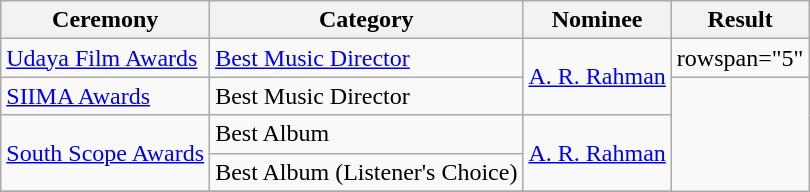<table class="wikitable">
<tr>
<th>Ceremony</th>
<th>Category</th>
<th>Nominee</th>
<th>Result</th>
</tr>
<tr>
<td rowspan="1"><a href='#'>Udaya Film Awards</a></td>
<td><a href='#'>Best Music Director</a></td>
<td rowspan="3"><a href='#'>A. R. Rahman</a></td>
<td>rowspan="5" </td>
</tr>
<tr>
<td rowspan="1"><a href='#'>SIIMA Awards</a></td>
<td rowspan="2">Best Music Director</td>
</tr>
<tr>
<td rowspan="3"><a href='#'>South Scope Awards</a></td>
</tr>
<tr>
<td>Best Album</td>
<td rowspan="2"><a href='#'>A. R. Rahman</a></td>
</tr>
<tr>
<td>Best Album (Listener's Choice)</td>
</tr>
<tr>
</tr>
</table>
